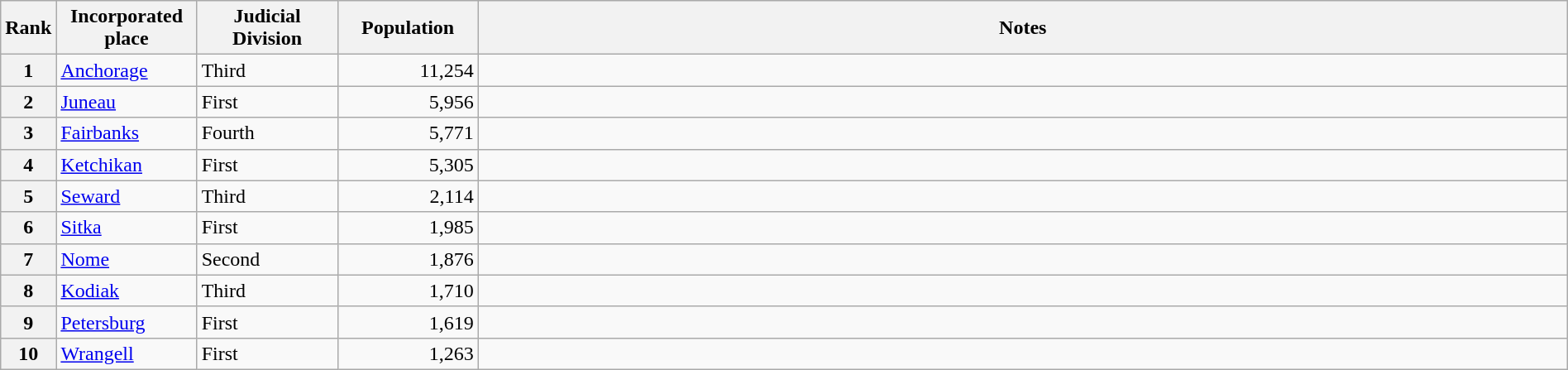<table class="wikitable plainrowheaders" style="width:100%">
<tr>
<th scope="col" style="width:3%;">Rank</th>
<th scope="col" style="width:9%;">Incorporated place</th>
<th scope="col" style="width:9%;">Judicial Division</th>
<th scope="col" style="width:9%;">Population</th>
<th scope="col" style="width:70%;">Notes</th>
</tr>
<tr>
<th scope="row">1</th>
<td><a href='#'>Anchorage</a></td>
<td>Third</td>
<td align="right">11,254</td>
<td></td>
</tr>
<tr>
<th scope="row">2</th>
<td><a href='#'>Juneau</a></td>
<td>First</td>
<td align="right">5,956</td>
<td></td>
</tr>
<tr>
<th scope="row">3</th>
<td><a href='#'>Fairbanks</a></td>
<td>Fourth</td>
<td align="right">5,771</td>
<td></td>
</tr>
<tr>
<th scope="row">4</th>
<td><a href='#'>Ketchikan</a></td>
<td>First</td>
<td align="right">5,305</td>
<td></td>
</tr>
<tr>
<th scope="row">5</th>
<td><a href='#'>Seward</a></td>
<td>Third</td>
<td align="right">2,114</td>
<td></td>
</tr>
<tr>
<th scope="row">6</th>
<td><a href='#'>Sitka</a></td>
<td>First</td>
<td align="right">1,985</td>
<td></td>
</tr>
<tr>
<th scope="row">7</th>
<td><a href='#'>Nome</a></td>
<td>Second</td>
<td align="right">1,876</td>
<td></td>
</tr>
<tr>
<th scope="row">8</th>
<td><a href='#'>Kodiak</a></td>
<td>Third</td>
<td align="right">1,710</td>
<td></td>
</tr>
<tr>
<th scope="row">9</th>
<td><a href='#'>Petersburg</a></td>
<td>First</td>
<td align="right">1,619</td>
<td></td>
</tr>
<tr>
<th scope="row">10</th>
<td><a href='#'>Wrangell</a></td>
<td>First</td>
<td align="right">1,263</td>
<td></td>
</tr>
</table>
